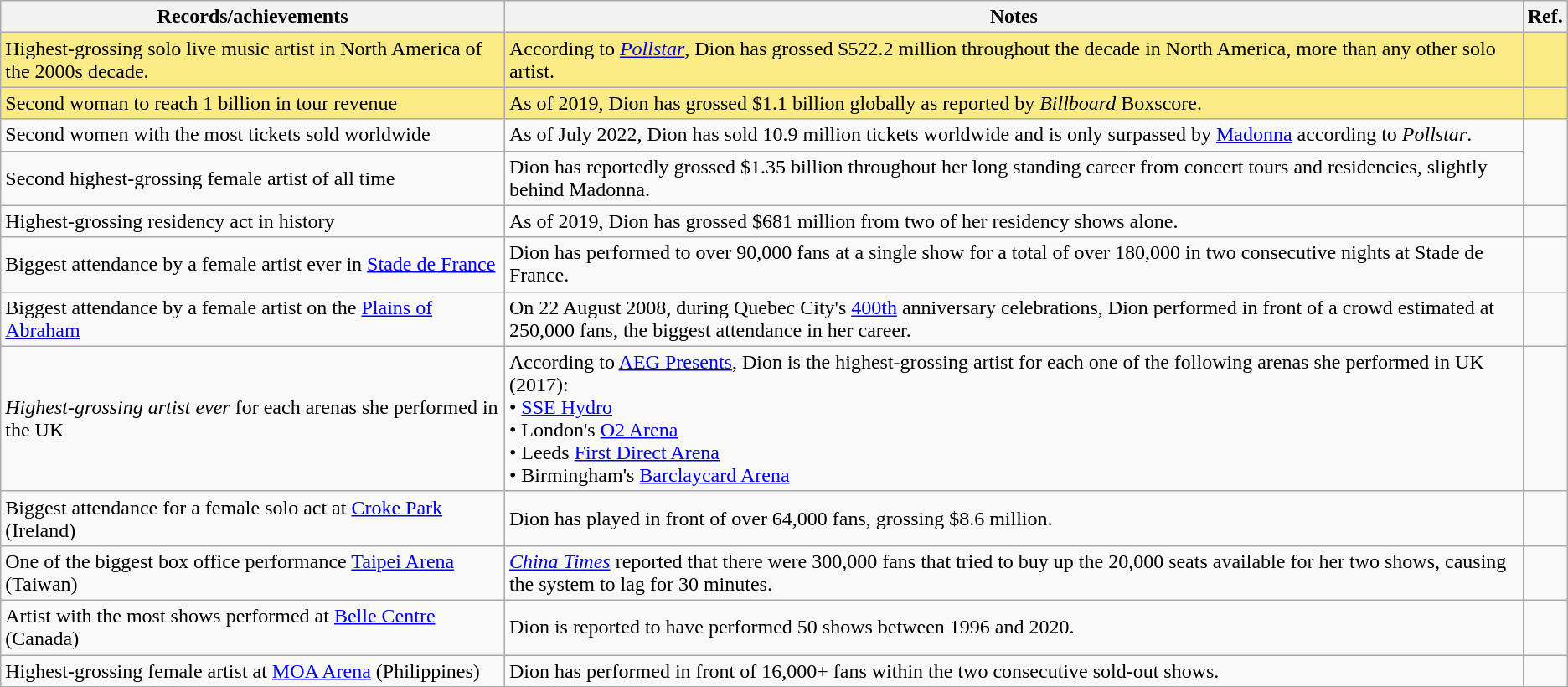<table class="wikitable" style="text-align:left;">
<tr>
<th>Records/achievements</th>
<th>Notes</th>
<th>Ref.</th>
</tr>
<tr scope="row" style="background:#FAEB86">
<td>Highest-grossing solo live music artist in North America of the 2000s decade.</td>
<td>According to <em><a href='#'>Pollstar</a></em>, Dion has grossed $522.2 million throughout the decade in North America, more than any other solo artist.</td>
<td></td>
</tr>
<tr scope="row" style="background:#FAEB86">
<td>Second woman to reach 1 billion in tour revenue</td>
<td>As of 2019, Dion has grossed $1.1 billion globally as reported by <em>Billboard</em> Boxscore.</td>
<td></td>
</tr>
<tr>
<td>Second women with the most tickets sold worldwide</td>
<td>As of July 2022, Dion has sold 10.9 million tickets worldwide and is only surpassed by <a href='#'>Madonna</a> according to <em>Pollstar</em>.</td>
<td rowspan="2"></td>
</tr>
<tr>
<td>Second highest-grossing female artist of all time</td>
<td>Dion has reportedly grossed $1.35 billion throughout her long standing career from concert tours and residencies, slightly behind Madonna.</td>
</tr>
<tr>
<td>Highest-grossing residency act in history</td>
<td>As of 2019, Dion has grossed $681 million from two of her residency shows alone.</td>
<td></td>
</tr>
<tr>
<td>Biggest attendance by a female artist ever in <a href='#'>Stade de France</a></td>
<td>Dion has performed to over 90,000 fans at a single show for a total of over 180,000 in two consecutive nights at Stade de France.</td>
<td></td>
</tr>
<tr>
<td>Biggest attendance by a female artist on the <a href='#'>Plains of Abraham</a></td>
<td>On 22 August 2008, during Quebec City's <a href='#'>400th</a> anniversary celebrations, Dion performed in front of a crowd estimated at 250,000 fans, the biggest attendance in her career.</td>
<td></td>
</tr>
<tr>
<td><em>Highest-grossing artist ever</em> for each arenas she performed in the UK</td>
<td>According to <a href='#'>AEG Presents</a>, Dion is the highest-grossing artist for each one of the following arenas she performed in UK (2017):<br>• <a href='#'>SSE Hydro</a><br>
• London's <a href='#'>O2 Arena</a><br>
• Leeds <a href='#'>First Direct Arena</a><br>
• Birmingham's <a href='#'>Barclaycard Arena</a></td>
<td></td>
</tr>
<tr>
<td>Biggest attendance for a female solo act at <a href='#'>Croke Park</a> (Ireland)</td>
<td>Dion has played in front of over 64,000 fans, grossing $8.6 million.</td>
<td></td>
</tr>
<tr>
<td>One of the biggest box office performance <a href='#'>Taipei Arena</a> (Taiwan)</td>
<td><em><a href='#'>China Times</a></em> reported that there were 300,000 fans that tried to buy up the 20,000 seats available for her two shows, causing the system to lag for 30 minutes.</td>
<td></td>
</tr>
<tr>
<td>Artist with the most shows performed at <a href='#'>Belle Centre</a> (Canada)</td>
<td>Dion is reported to have performed 50 shows between 1996 and 2020.</td>
<td></td>
</tr>
<tr>
<td>Highest-grossing female artist at <a href='#'>MOA Arena</a> (Philippines)</td>
<td>Dion has performed in front of 16,000+ fans within the two consecutive sold-out shows.</td>
<td></td>
</tr>
</table>
